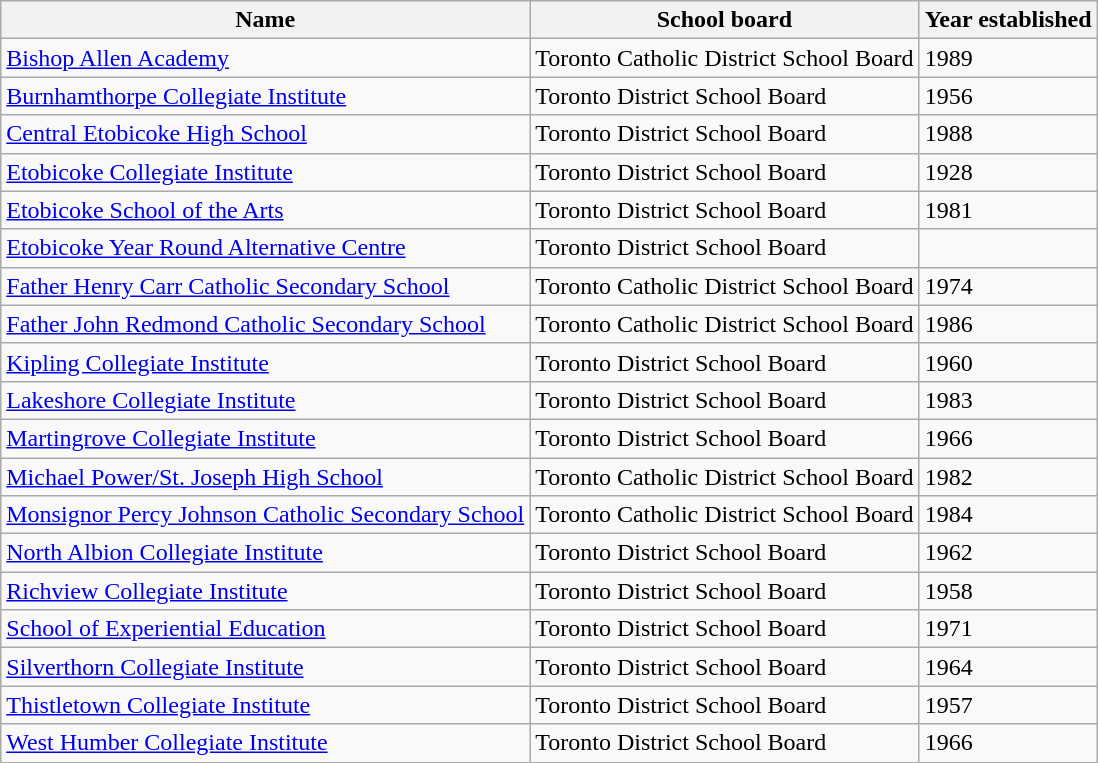<table class="wikitable sortable plainrowheaders">
<tr>
<th>Name</th>
<th>School board</th>
<th>Year established</th>
</tr>
<tr>
<td><a href='#'>Bishop Allen Academy</a></td>
<td>Toronto Catholic District School Board</td>
<td>1989</td>
</tr>
<tr>
<td><a href='#'>Burnhamthorpe Collegiate Institute</a></td>
<td>Toronto District School Board</td>
<td>1956</td>
</tr>
<tr>
<td><a href='#'>Central Etobicoke High School</a></td>
<td>Toronto District School Board</td>
<td>1988</td>
</tr>
<tr>
<td><a href='#'>Etobicoke Collegiate Institute</a></td>
<td>Toronto District School Board</td>
<td>1928</td>
</tr>
<tr>
<td><a href='#'>Etobicoke School of the Arts</a></td>
<td>Toronto District School Board</td>
<td>1981</td>
</tr>
<tr>
<td><a href='#'>Etobicoke Year Round Alternative Centre</a></td>
<td>Toronto District School Board</td>
<td></td>
</tr>
<tr>
<td><a href='#'>Father Henry Carr Catholic Secondary School</a></td>
<td>Toronto Catholic District School Board</td>
<td>1974</td>
</tr>
<tr>
<td><a href='#'>Father John Redmond Catholic Secondary School</a></td>
<td>Toronto Catholic District School Board</td>
<td>1986</td>
</tr>
<tr>
<td><a href='#'>Kipling Collegiate Institute</a></td>
<td>Toronto District School Board</td>
<td>1960</td>
</tr>
<tr>
<td><a href='#'>Lakeshore Collegiate Institute</a></td>
<td>Toronto District School Board</td>
<td>1983</td>
</tr>
<tr>
<td><a href='#'>Martingrove Collegiate Institute</a></td>
<td>Toronto District School Board</td>
<td>1966</td>
</tr>
<tr>
<td><a href='#'>Michael Power/St. Joseph High School</a></td>
<td>Toronto Catholic District School Board</td>
<td>1982</td>
</tr>
<tr>
<td><a href='#'>Monsignor Percy Johnson Catholic Secondary School</a></td>
<td>Toronto Catholic District School Board</td>
<td>1984</td>
</tr>
<tr>
<td><a href='#'>North Albion Collegiate Institute</a></td>
<td>Toronto District School Board</td>
<td>1962</td>
</tr>
<tr>
<td><a href='#'>Richview Collegiate Institute</a></td>
<td>Toronto District School Board</td>
<td>1958</td>
</tr>
<tr>
<td><a href='#'>School of Experiential Education</a></td>
<td>Toronto District School Board</td>
<td>1971</td>
</tr>
<tr>
<td><a href='#'>Silverthorn Collegiate Institute</a></td>
<td>Toronto District School Board</td>
<td>1964</td>
</tr>
<tr>
<td><a href='#'>Thistletown Collegiate Institute</a></td>
<td>Toronto District School Board</td>
<td>1957</td>
</tr>
<tr>
<td><a href='#'>West Humber Collegiate Institute</a></td>
<td>Toronto District School Board</td>
<td>1966</td>
</tr>
<tr>
</tr>
</table>
